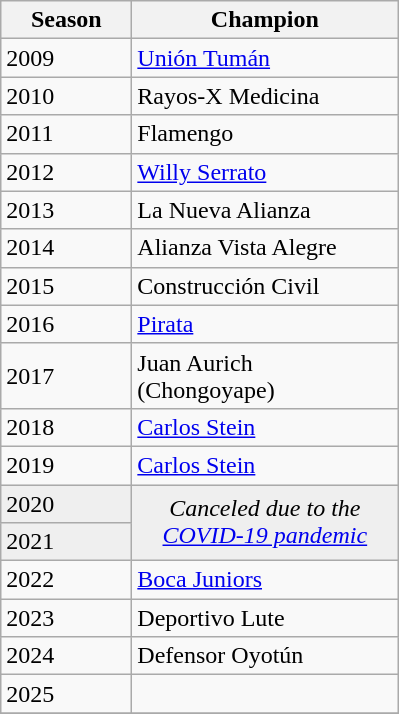<table class="wikitable sortable">
<tr>
<th width=80px>Season</th>
<th width=170px>Champion</th>
</tr>
<tr>
<td>2009</td>
<td><a href='#'>Unión Tumán</a></td>
</tr>
<tr>
<td>2010</td>
<td>Rayos-X Medicina</td>
</tr>
<tr>
<td>2011</td>
<td>Flamengo</td>
</tr>
<tr>
<td>2012</td>
<td><a href='#'>Willy Serrato</a></td>
</tr>
<tr>
<td>2013</td>
<td>La Nueva Alianza</td>
</tr>
<tr>
<td>2014</td>
<td>Alianza Vista Alegre</td>
</tr>
<tr>
<td>2015</td>
<td>Construcción Civil</td>
</tr>
<tr>
<td>2016</td>
<td><a href='#'>Pirata</a></td>
</tr>
<tr>
<td>2017</td>
<td>Juan Aurich (Chongoyape)</td>
</tr>
<tr>
<td>2018</td>
<td><a href='#'>Carlos Stein</a></td>
</tr>
<tr>
<td>2019</td>
<td><a href='#'>Carlos Stein</a></td>
</tr>
<tr bgcolor=#efefef>
<td>2020</td>
<td rowspan=2 colspan="1" align=center><em>Canceled due to the <a href='#'>COVID-19 pandemic</a></em></td>
</tr>
<tr bgcolor=#efefef>
<td>2021</td>
</tr>
<tr>
<td>2022</td>
<td><a href='#'>Boca Juniors</a></td>
</tr>
<tr>
<td>2023</td>
<td>Deportivo Lute</td>
</tr>
<tr>
<td>2024</td>
<td>Defensor Oyotún</td>
</tr>
<tr>
<td>2025</td>
<td></td>
</tr>
<tr>
</tr>
</table>
